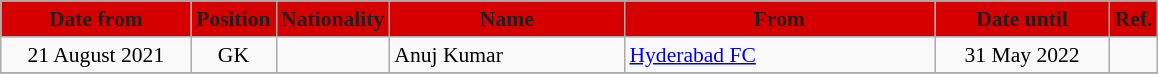<table class="wikitable"  style="text-align:center; font-size:90%; ">
<tr>
<th style="background:#d50000; color:#231F20; width:120px;">Date from</th>
<th style="background:#d50000; color:#231F20; width:50px;">Position</th>
<th style="background:#d50000; color:#231F20; width:50px;">Nationality</th>
<th style="background:#d50000; color:#231F20; width:150px;">Name</th>
<th style="background:#d50000; color:#231F20; width:200px;">From</th>
<th style="background:#d50000; color:#231F20; width:110px;">Date until</th>
<th style="background:#d50000; color:#231F20; width:25px;">Ref.</th>
</tr>
<tr>
<td>21 August 2021</td>
<td style="text-align:center;">GK</td>
<td style="text-align:center;"></td>
<td style="text-align:left;">Anuj Kumar</td>
<td style="text-align:left;"> <a href='#'>Hyderabad FC</a></td>
<td>31 May 2022</td>
<td></td>
</tr>
<tr>
</tr>
</table>
